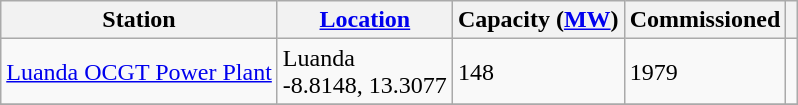<table class="wikitable sortable">
<tr>
<th>Station</th>
<th><a href='#'>Location</a></th>
<th>Capacity (<a href='#'>MW</a>)</th>
<th>Commissioned</th>
<th></th>
</tr>
<tr>
<td><a href='#'>Luanda OCGT Power Plant</a></td>
<td>Luanda<br>-8.8148, 13.3077</td>
<td>148</td>
<td>1979</td>
<td></td>
</tr>
<tr>
</tr>
</table>
